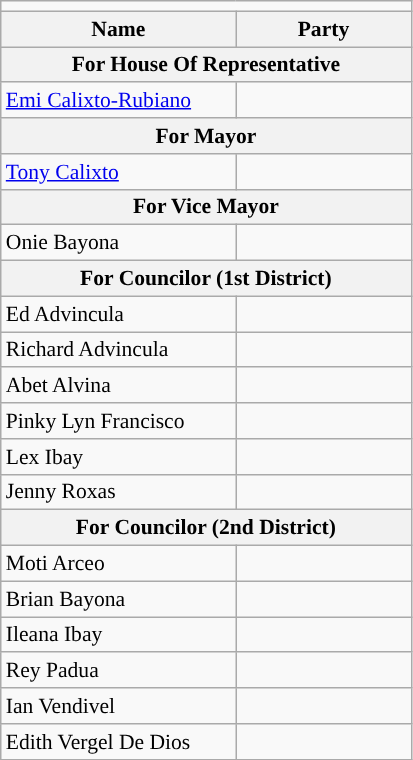<table class="wikitable" style="font-size:90%">
<tr>
<td colspan="4" style="color:inherit;background:"></td>
</tr>
<tr>
<th width="150px">Name</th>
<th colspan="2" width="110px">Party</th>
</tr>
<tr>
<th colspan="3">For House Of Representative</th>
</tr>
<tr>
<td><a href='#'>Emi Calixto-Rubiano</a></td>
<td></td>
</tr>
<tr>
<th colspan="3">For Mayor</th>
</tr>
<tr>
<td><a href='#'>Tony Calixto</a></td>
<td></td>
</tr>
<tr>
<th colspan="3">For Vice Mayor</th>
</tr>
<tr>
<td>Onie Bayona</td>
<td></td>
</tr>
<tr>
<th colspan="3">For Councilor (1st District)</th>
</tr>
<tr>
<td>Ed Advincula</td>
<td></td>
</tr>
<tr>
<td>Richard Advincula</td>
<td></td>
</tr>
<tr>
<td>Abet Alvina</td>
<td></td>
</tr>
<tr>
<td>Pinky Lyn Francisco</td>
<td></td>
</tr>
<tr>
<td>Lex Ibay</td>
<td></td>
</tr>
<tr>
<td>Jenny Roxas</td>
<td></td>
</tr>
<tr>
<th colspan="3">For Councilor (2nd District)</th>
</tr>
<tr>
<td>Moti Arceo</td>
<td></td>
</tr>
<tr>
<td>Brian Bayona</td>
<td></td>
</tr>
<tr>
<td>Ileana Ibay</td>
<td></td>
</tr>
<tr>
<td>Rey Padua</td>
<td></td>
</tr>
<tr>
<td>Ian Vendivel</td>
<td></td>
</tr>
<tr>
<td>Edith Vergel De Dios</td>
<td></td>
</tr>
</table>
